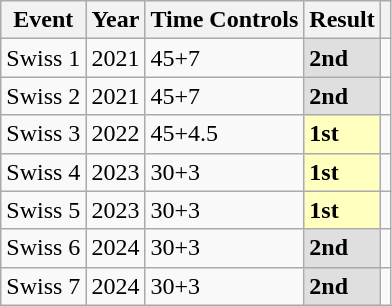<table class="wikitable">
<tr>
<th>Event</th>
<th>Year</th>
<th>Time Controls</th>
<th>Result</th>
<th></th>
</tr>
<tr>
<td>Swiss 1</td>
<td>2021</td>
<td>45+7</td>
<td style="background:#DFDFDF;"><strong>2nd</strong></td>
<td></td>
</tr>
<tr>
<td>Swiss 2</td>
<td>2021</td>
<td>45+7</td>
<td style="background:#DFDFDF;"><strong>2nd</strong></td>
<td></td>
</tr>
<tr>
<td>Swiss 3</td>
<td>2022</td>
<td>45+4.5</td>
<td style="background:#FFFFBF;"><strong>1st</strong></td>
<td></td>
</tr>
<tr>
<td>Swiss 4</td>
<td>2023</td>
<td>30+3</td>
<td style="background:#FFFFBF;"><strong>1st</strong></td>
<td></td>
</tr>
<tr>
<td>Swiss 5</td>
<td>2023</td>
<td>30+3</td>
<td style="background:#FFFFBF;"><strong>1st</strong></td>
<td></td>
</tr>
<tr>
<td>Swiss 6</td>
<td>2024</td>
<td>30+3</td>
<td style="background:#DFDFDF;"><strong>2nd</strong></td>
<td></td>
</tr>
<tr>
<td>Swiss 7</td>
<td>2024</td>
<td>30+3</td>
<td style="background:#DFDFDF;"><strong>2nd</strong></td>
<td></td>
</tr>
</table>
